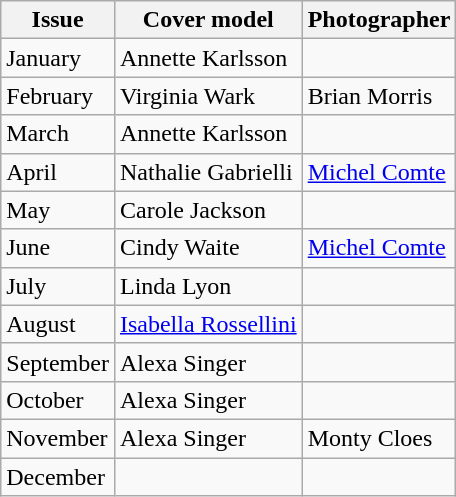<table class="wikitable">
<tr>
<th>Issue</th>
<th>Cover model</th>
<th>Photographer</th>
</tr>
<tr>
<td>January</td>
<td>Annette Karlsson</td>
<td></td>
</tr>
<tr>
<td>February</td>
<td>Virginia Wark</td>
<td>Brian Morris</td>
</tr>
<tr>
<td>March</td>
<td>Annette Karlsson</td>
<td></td>
</tr>
<tr>
<td>April</td>
<td>Nathalie Gabrielli</td>
<td><a href='#'>Michel Comte</a></td>
</tr>
<tr>
<td>May</td>
<td>Carole Jackson</td>
<td></td>
</tr>
<tr>
<td>June</td>
<td>Cindy Waite</td>
<td><a href='#'>Michel Comte</a></td>
</tr>
<tr>
<td>July</td>
<td>Linda Lyon</td>
<td></td>
</tr>
<tr>
<td>August</td>
<td><a href='#'>Isabella Rossellini</a></td>
<td></td>
</tr>
<tr>
<td>September</td>
<td>Alexa Singer</td>
<td></td>
</tr>
<tr>
<td>October</td>
<td>Alexa Singer</td>
<td></td>
</tr>
<tr>
<td>November</td>
<td>Alexa Singer</td>
<td>Monty Cloes</td>
</tr>
<tr>
<td>December</td>
<td></td>
<td></td>
</tr>
</table>
